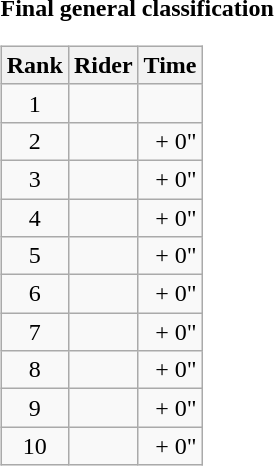<table>
<tr>
<td><strong>Final general classification</strong><br><table class="wikitable">
<tr>
<th scope="col">Rank</th>
<th scope="col">Rider</th>
<th scope="col">Time</th>
</tr>
<tr>
<td style="text-align:center;">1</td>
<td></td>
<td style="text-align:right;"></td>
</tr>
<tr>
<td style="text-align:center;">2</td>
<td></td>
<td style="text-align:right;">+ 0"</td>
</tr>
<tr>
<td style="text-align:center;">3</td>
<td></td>
<td style="text-align:right;">+ 0"</td>
</tr>
<tr>
<td style="text-align:center;">4</td>
<td></td>
<td style="text-align:right;">+ 0"</td>
</tr>
<tr>
<td style="text-align:center;">5</td>
<td></td>
<td style="text-align:right;">+ 0"</td>
</tr>
<tr>
<td style="text-align:center;">6</td>
<td></td>
<td style="text-align:right;">+ 0"</td>
</tr>
<tr>
<td style="text-align:center;">7</td>
<td></td>
<td style="text-align:right;">+ 0"</td>
</tr>
<tr>
<td style="text-align:center;">8</td>
<td></td>
<td style="text-align:right;">+ 0"</td>
</tr>
<tr>
<td style="text-align:center;">9</td>
<td></td>
<td style="text-align:right;">+ 0"</td>
</tr>
<tr>
<td style="text-align:center;">10</td>
<td></td>
<td style="text-align:right;">+ 0"</td>
</tr>
</table>
</td>
</tr>
</table>
